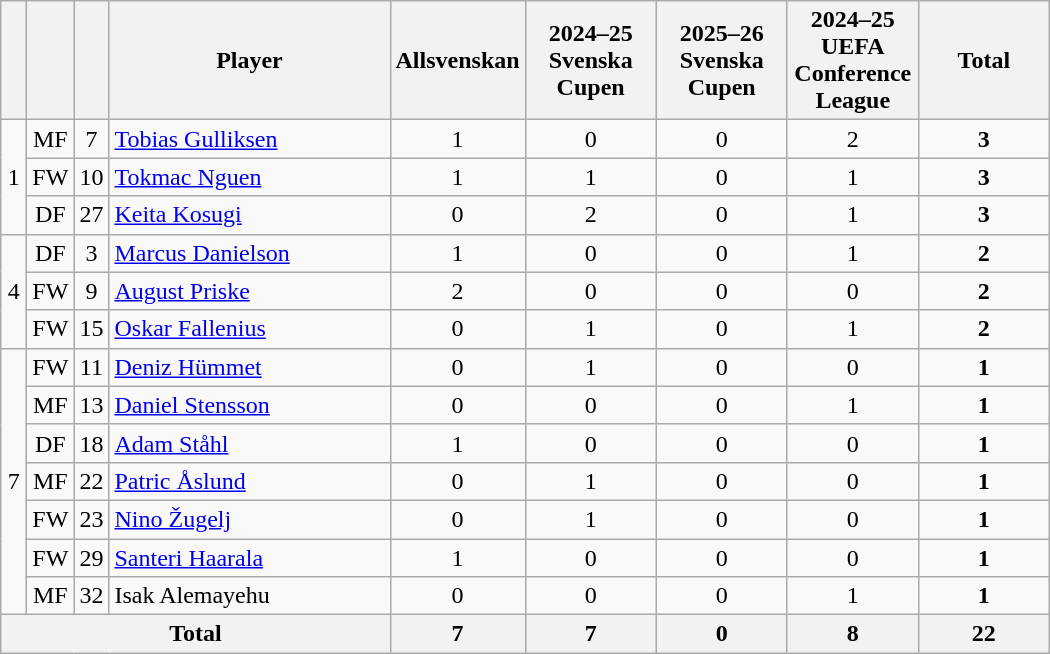<table class="wikitable sortable" style="text-align: center;">
<tr>
<th width=10></th>
<th width=10></th>
<th width=10></th>
<th width=180>Player</th>
<th width=80>Allsvenskan</th>
<th width=80>2024–25 Svenska Cupen</th>
<th width=80>2025–26 Svenska Cupen</th>
<th width=80>2024–25 UEFA Conference League</th>
<th width=80>Total</th>
</tr>
<tr>
<td rowspan="3">1</td>
<td>MF</td>
<td>7</td>
<td align=left> <a href='#'>Tobias Gulliksen</a></td>
<td>1</td>
<td>0</td>
<td>0</td>
<td>2</td>
<td><strong>3</strong></td>
</tr>
<tr>
<td>FW</td>
<td>10</td>
<td align=left> <a href='#'>Tokmac Nguen</a></td>
<td>1</td>
<td>1</td>
<td>0</td>
<td>1</td>
<td><strong>3</strong></td>
</tr>
<tr>
<td>DF</td>
<td>27</td>
<td align=left> <a href='#'>Keita Kosugi</a></td>
<td>0</td>
<td>2</td>
<td>0</td>
<td>1</td>
<td><strong>3</strong></td>
</tr>
<tr>
<td rowspan="3">4</td>
<td>DF</td>
<td>3</td>
<td align=left> <a href='#'>Marcus Danielson</a></td>
<td>1</td>
<td>0</td>
<td>0</td>
<td>1</td>
<td><strong>2</strong></td>
</tr>
<tr>
<td>FW</td>
<td>9</td>
<td align=left> <a href='#'>August Priske</a></td>
<td>2</td>
<td>0</td>
<td>0</td>
<td>0</td>
<td><strong>2</strong></td>
</tr>
<tr>
<td>FW</td>
<td>15</td>
<td align=left> <a href='#'>Oskar Fallenius</a></td>
<td>0</td>
<td>1</td>
<td>0</td>
<td>1</td>
<td><strong>2</strong></td>
</tr>
<tr>
<td rowspan="7">7</td>
<td>FW</td>
<td>11</td>
<td align=left> <a href='#'>Deniz Hümmet</a></td>
<td>0</td>
<td>1</td>
<td>0</td>
<td>0</td>
<td><strong>1</strong></td>
</tr>
<tr>
<td>MF</td>
<td>13</td>
<td align=left> <a href='#'>Daniel Stensson</a></td>
<td>0</td>
<td>0</td>
<td>0</td>
<td>1</td>
<td><strong>1</strong></td>
</tr>
<tr>
<td>DF</td>
<td>18</td>
<td align=left> <a href='#'>Adam Ståhl</a></td>
<td>1</td>
<td>0</td>
<td>0</td>
<td>0</td>
<td><strong>1</strong></td>
</tr>
<tr>
<td>MF</td>
<td>22</td>
<td align=left> <a href='#'>Patric Åslund</a></td>
<td>0</td>
<td>1</td>
<td>0</td>
<td>0</td>
<td><strong>1</strong></td>
</tr>
<tr>
<td>FW</td>
<td>23</td>
<td align=left> <a href='#'>Nino Žugelj</a></td>
<td>0</td>
<td>1</td>
<td>0</td>
<td>0</td>
<td><strong>1</strong></td>
</tr>
<tr>
<td>FW</td>
<td>29</td>
<td align=left> <a href='#'>Santeri Haarala</a></td>
<td>1</td>
<td>0</td>
<td>0</td>
<td>0</td>
<td><strong>1</strong></td>
</tr>
<tr>
<td>MF</td>
<td>32</td>
<td align=left> Isak Alemayehu</td>
<td>0</td>
<td>0</td>
<td>0</td>
<td>1</td>
<td><strong>1</strong></td>
</tr>
<tr>
<th colspan="4">Total</th>
<th>7</th>
<th>7</th>
<th>0</th>
<th>8</th>
<th>22</th>
</tr>
</table>
